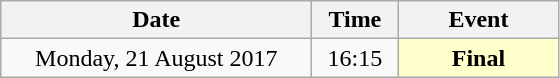<table class="wikitable" style="text-align:center;">
<tr>
<th width="200">Date</th>
<th width="50">Time</th>
<th width="100">Event</th>
</tr>
<tr>
<td>Monday, 21 August 2017</td>
<td>16:15</td>
<td bgcolor="ffffcc"><strong>Final</strong></td>
</tr>
</table>
